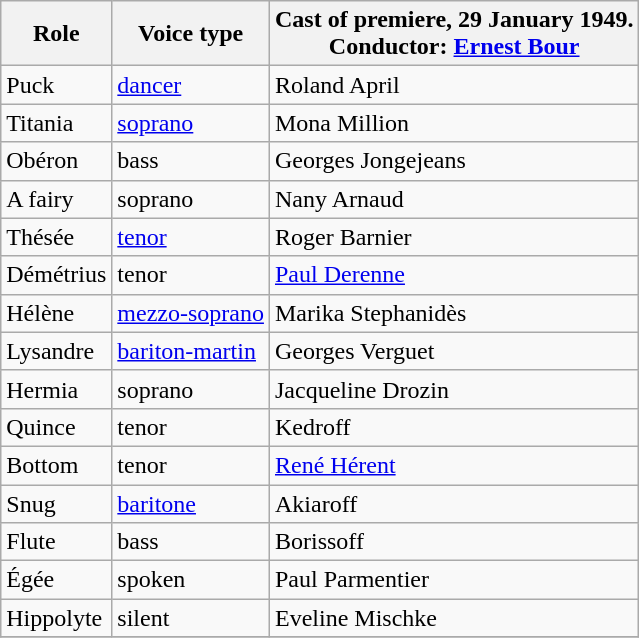<table class="wikitable">
<tr>
<th>Role</th>
<th>Voice type</th>
<th>Cast of premiere, 29 January 1949.<br>Conductor: <a href='#'>Ernest Bour</a></th>
</tr>
<tr>
<td>Puck</td>
<td><a href='#'>dancer</a></td>
<td>Roland April</td>
</tr>
<tr>
<td>Titania</td>
<td><a href='#'>soprano</a></td>
<td>Mona Million</td>
</tr>
<tr>
<td>Obéron</td>
<td>bass</td>
<td>Georges Jongejeans</td>
</tr>
<tr>
<td>A fairy</td>
<td>soprano</td>
<td>Nany Arnaud</td>
</tr>
<tr>
<td>Thésée</td>
<td><a href='#'>tenor</a></td>
<td>Roger Barnier</td>
</tr>
<tr>
<td>Démétrius</td>
<td>tenor</td>
<td><a href='#'>Paul Derenne</a></td>
</tr>
<tr>
<td>Hélène</td>
<td><a href='#'>mezzo-soprano</a></td>
<td>Marika Stephanidès</td>
</tr>
<tr>
<td>Lysandre</td>
<td><a href='#'>bariton-martin</a></td>
<td>Georges Verguet</td>
</tr>
<tr>
<td>Hermia</td>
<td>soprano</td>
<td>Jacqueline Drozin</td>
</tr>
<tr>
<td>Quince</td>
<td>tenor</td>
<td>Kedroff</td>
</tr>
<tr>
<td>Bottom</td>
<td>tenor</td>
<td><a href='#'>René Hérent</a></td>
</tr>
<tr>
<td>Snug</td>
<td><a href='#'>baritone</a></td>
<td>Akiaroff</td>
</tr>
<tr>
<td>Flute</td>
<td>bass</td>
<td>Borissoff</td>
</tr>
<tr>
<td>Égée</td>
<td>spoken</td>
<td>Paul Parmentier</td>
</tr>
<tr>
<td>Hippolyte</td>
<td>silent</td>
<td>Eveline Mischke</td>
</tr>
<tr>
</tr>
</table>
